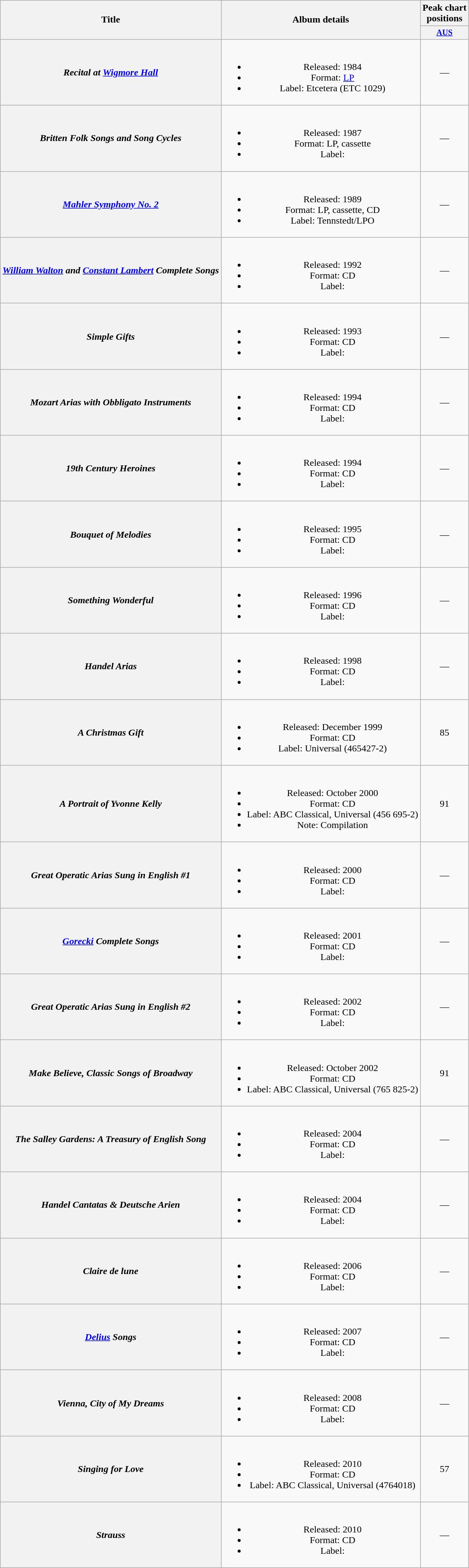<table class="wikitable plainrowheaders" style="text-align:center;" border="1">
<tr>
<th scope="col" rowspan="2">Title</th>
<th scope="col" rowspan="2">Album details</th>
<th scope="col" colspan="1">Peak chart<br>positions</th>
</tr>
<tr>
<th scope="col" style="font-size:85%"><a href='#'>AUS</a><br></th>
</tr>
<tr>
<th scope="row"><em>Recital at <a href='#'>Wigmore Hall</a></em></th>
<td><br><ul><li>Released: 1984</li><li>Format: <a href='#'>LP</a></li><li>Label: Etcetera (ETC 1029)</li></ul></td>
<td>—</td>
</tr>
<tr>
<th scope="row"><em>Britten Folk Songs and Song Cycles</em><br></th>
<td><br><ul><li>Released: 1987</li><li>Format: LP, cassette</li><li>Label:</li></ul></td>
<td>—</td>
</tr>
<tr>
<th scope="row"><em><a href='#'>Mahler Symphony No. 2</a></em></th>
<td><br><ul><li>Released: 1989</li><li>Format: LP, cassette, CD</li><li>Label: Tennstedt/LPO</li></ul></td>
<td>—</td>
</tr>
<tr>
<th scope="row"><em><a href='#'>William Walton</a> and <a href='#'>Constant Lambert</a> Complete Songs</em></th>
<td><br><ul><li>Released: 1992</li><li>Format: CD</li><li>Label:</li></ul></td>
<td>—</td>
</tr>
<tr>
<th scope="row"><em>Simple Gifts</em></th>
<td><br><ul><li>Released: 1993</li><li>Format: CD</li><li>Label:</li></ul></td>
<td>—</td>
</tr>
<tr>
<th scope="row"><em>Mozart Arias with Obbligato Instruments</em></th>
<td><br><ul><li>Released: 1994</li><li>Format: CD</li><li>Label:</li></ul></td>
<td>—</td>
</tr>
<tr>
<th scope="row"><em>19th Century Heroines</em></th>
<td><br><ul><li>Released: 1994</li><li>Format: CD</li><li>Label:</li></ul></td>
<td>—</td>
</tr>
<tr>
<th scope="row"><em>Bouquet of Melodies</em></th>
<td><br><ul><li>Released: 1995</li><li>Format: CD</li><li>Label:</li></ul></td>
<td>—</td>
</tr>
<tr>
<th scope="row"><em>Something Wonderful</em></th>
<td><br><ul><li>Released: 1996</li><li>Format: CD</li><li>Label:</li></ul></td>
<td>—</td>
</tr>
<tr>
<th scope="row"><em>Handel Arias</em></th>
<td><br><ul><li>Released: 1998</li><li>Format: CD</li><li>Label:</li></ul></td>
<td>—</td>
</tr>
<tr>
<th scope="row"><em>A Christmas Gift</em></th>
<td><br><ul><li>Released: December 1999</li><li>Format: CD</li><li>Label: Universal (465427-2)</li></ul></td>
<td>85</td>
</tr>
<tr>
<th scope="row"><em>A Portrait of Yvonne Kelly</em></th>
<td><br><ul><li>Released: October 2000</li><li>Format: CD</li><li>Label: ABC Classical, Universal (456 695-2)</li><li>Note: Compilation</li></ul></td>
<td>91</td>
</tr>
<tr>
<th scope="row"><em>Great Operatic Arias Sung in English #1</em></th>
<td><br><ul><li>Released: 2000</li><li>Format: CD</li><li>Label:</li></ul></td>
<td>—</td>
</tr>
<tr>
<th scope="row"><em><a href='#'>Gorecki</a> Complete Songs</em></th>
<td><br><ul><li>Released: 2001</li><li>Format: CD</li><li>Label:</li></ul></td>
<td>—</td>
</tr>
<tr>
<th scope="row"><em>Great Operatic Arias Sung in English #2</em></th>
<td><br><ul><li>Released: 2002</li><li>Format: CD</li><li>Label:</li></ul></td>
<td>—</td>
</tr>
<tr>
<th scope="row"><em>Make Believe, Classic Songs of Broadway</em></th>
<td><br><ul><li>Released: October 2002</li><li>Format: CD</li><li>Label: ABC Classical, Universal (765 825-2)</li></ul></td>
<td>91</td>
</tr>
<tr>
<th scope="row"><em>The Salley Gardens: A Treasury of English Song</em></th>
<td><br><ul><li>Released: 2004</li><li>Format: CD</li><li>Label:</li></ul></td>
<td>—</td>
</tr>
<tr>
<th scope="row"><em>Handel Cantatas & Deutsche Arien</em><br></th>
<td><br><ul><li>Released: 2004</li><li>Format: CD</li><li>Label:</li></ul></td>
<td>—</td>
</tr>
<tr>
<th scope="row"><em>Claire de lune</em></th>
<td><br><ul><li>Released: 2006</li><li>Format: CD</li><li>Label:</li></ul></td>
<td>—</td>
</tr>
<tr>
<th scope="row"><em><a href='#'>Delius</a> Songs</em></th>
<td><br><ul><li>Released: 2007</li><li>Format: CD</li><li>Label:</li></ul></td>
<td>—</td>
</tr>
<tr>
<th scope="row"><em>Vienna, City of My Dreams</em></th>
<td><br><ul><li>Released: 2008</li><li>Format: CD</li><li>Label:</li></ul></td>
<td>—</td>
</tr>
<tr>
<th scope="row"><em>Singing for Love</em><br></th>
<td><br><ul><li>Released: 2010</li><li>Format: CD</li><li>Label: ABC Classical, Universal (4764018)</li></ul></td>
<td>57</td>
</tr>
<tr>
<th scope="row"><em>Strauss</em></th>
<td><br><ul><li>Released: 2010</li><li>Format: CD</li><li>Label:</li></ul></td>
<td>—</td>
</tr>
</table>
